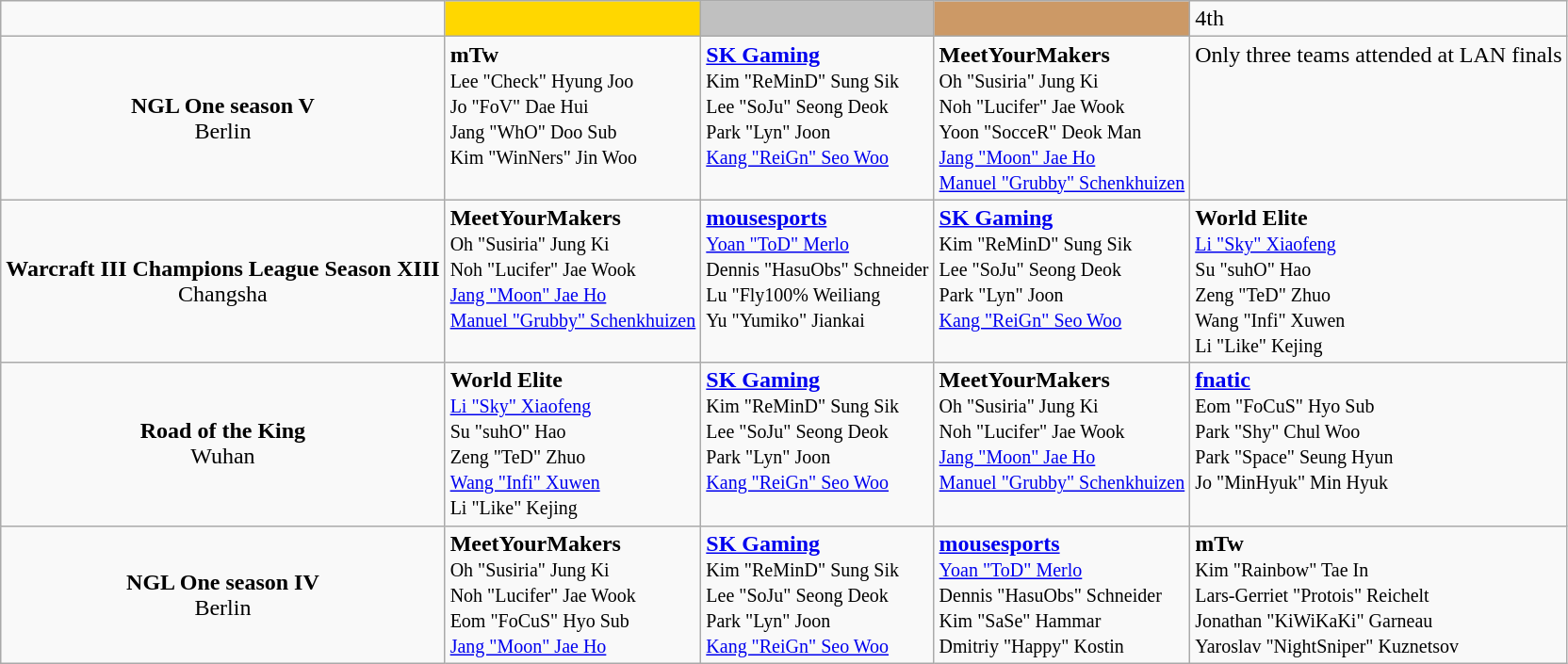<table class="wikitable" style="text-align:left">
<tr>
<td style="text-align:center"></td>
<td style="text-align:center; background:gold;"></td>
<td style="text-align:center; background:silver;"></td>
<td style="text-align:center; background:#c96;"></td>
<td>4th</td>
</tr>
<tr>
<td style="text-align:center"><strong>NGL One season V</strong><br> Berlin</td>
<td style="vertical-align:top"> <strong>mTw</strong><br><small> Lee "Check" Hyung Joo <br> Jo "FoV" Dae Hui<br> Jang "WhO" Doo Sub<br> Kim  "WinNers" Jin Woo<br> </small></td>
<td style="vertical-align:top"> <strong><a href='#'>SK Gaming</a></strong><br><small> Kim "ReMinD" Sung Sik <br> Lee "SoJu" Seong Deok <br> Park "Lyn" Joon <br> <a href='#'>Kang "ReiGn" Seo Woo</a> <br></small></td>
<td style="vertical-align:top"> <strong>MeetYourMakers</strong><br><small> Oh "Susiria" Jung Ki<br> Noh "Lucifer" Jae Wook<br> Yoon "SocceR" Deok Man<br> <a href='#'>Jang "Moon" Jae Ho</a><br> <a href='#'>Manuel "Grubby" Schenkhuizen</a><br></small></td>
<td style="vertical-align:top">Only three teams attended at LAN finals</td>
</tr>
<tr>
<td style="text-align:center"><strong>Warcraft III Champions League Season XIII</strong><br> Changsha</td>
<td style="vertical-align:top"> <strong>MeetYourMakers</strong><br><small> Oh "Susiria" Jung Ki<br> Noh "Lucifer" Jae Wook<br> <a href='#'>Jang "Moon" Jae Ho</a><br> <a href='#'>Manuel "Grubby" Schenkhuizen</a><br></small></td>
<td style="vertical-align:top"> <strong><a href='#'>mousesports</a></strong><br><small> <a href='#'>Yoan "ToD" Merlo</a><br> Dennis "HasuObs" Schneider<br> Lu "Fly100% Weiliang<br> Yu "Yumiko" Jiankai<br> </small></td>
<td style="vertical-align:top"> <strong><a href='#'>SK Gaming</a></strong><br><small> Kim "ReMinD" Sung Sik <br> Lee "SoJu" Seong Deok <br> Park "Lyn" Joon <br> <a href='#'>Kang "ReiGn" Seo Woo</a> <br></small></td>
<td style="vertical-align:top"> <strong>World Elite</strong><br><small> <a href='#'>Li "Sky" Xiaofeng</a><br> Su "suhO" Hao
<br> Zeng "TeD" Zhuo <br> Wang "Infi" Xuwen<br> Li "Like" Kejing<br></small></td>
</tr>
<tr>
<td style="text-align:center"><strong>Road of the King</strong><br> Wuhan</td>
<td style="vertical-align:top"> <strong>World Elite</strong><br><small> <a href='#'>Li "Sky" Xiaofeng</a><br> Su "suhO" Hao
<br> Zeng "TeD" Zhuo <br> <a href='#'>Wang "Infi" Xuwen</a><br> Li "Like" Kejing<br></small></td>
<td style="vertical-align:top"> <strong><a href='#'>SK Gaming</a></strong><br><small> Kim "ReMinD" Sung Sik <br> Lee "SoJu" Seong Deok <br> Park "Lyn" Joon <br> <a href='#'>Kang "ReiGn" Seo Woo</a> <br></small></td>
<td style="vertical-align:top"> <strong>MeetYourMakers</strong><br><small> Oh "Susiria" Jung Ki<br> Noh "Lucifer" Jae Wook<br> <a href='#'>Jang "Moon" Jae Ho</a><br> <a href='#'>Manuel "Grubby" Schenkhuizen</a><br></small></td>
<td style="vertical-align:top"> <strong><a href='#'>fnatic</a></strong><br><small> Eom "FoCuS" Hyo Sub<br> Park "Shy" Chul Woo<br> Park "Space" Seung Hyun<br> Jo "MinHyuk" Min Hyuk<br></small></td>
</tr>
<tr>
<td style="text-align:center"><strong>NGL One season IV</strong><br> Berlin</td>
<td style="vertical-align:top"> <strong>MeetYourMakers</strong><br><small> Oh "Susiria" Jung Ki<br> Noh "Lucifer" Jae Wook<br> Eom "FoCuS" Hyo Sub<br> <a href='#'>Jang "Moon" Jae Ho</a><br></small></td>
<td style="vertical-align:top"> <strong><a href='#'>SK Gaming</a></strong><br><small> Kim "ReMinD" Sung Sik <br> Lee "SoJu" Seong Deok <br> Park "Lyn" Joon <br> <a href='#'>Kang "ReiGn" Seo Woo</a> <br></small></td>
<td style="vertical-align:top"> <strong><a href='#'>mousesports</a></strong><br><small> <a href='#'>Yoan "ToD" Merlo</a><br> Dennis "HasuObs" Schneider<br> Kim "SaSe" Hammar<br> Dmitriy "Happy" Kostin<br> </small></td>
<td style="vertical-align:top"> <strong>mTw</strong><br><small> Kim "Rainbow" Tae In<br> Lars-Gerriet "Protois" Reichelt<br> Jonathan "KiWiKaKi" Garneau<br> Yaroslav "NightSniper" Kuznetsov<br></small></td>
</tr>
</table>
